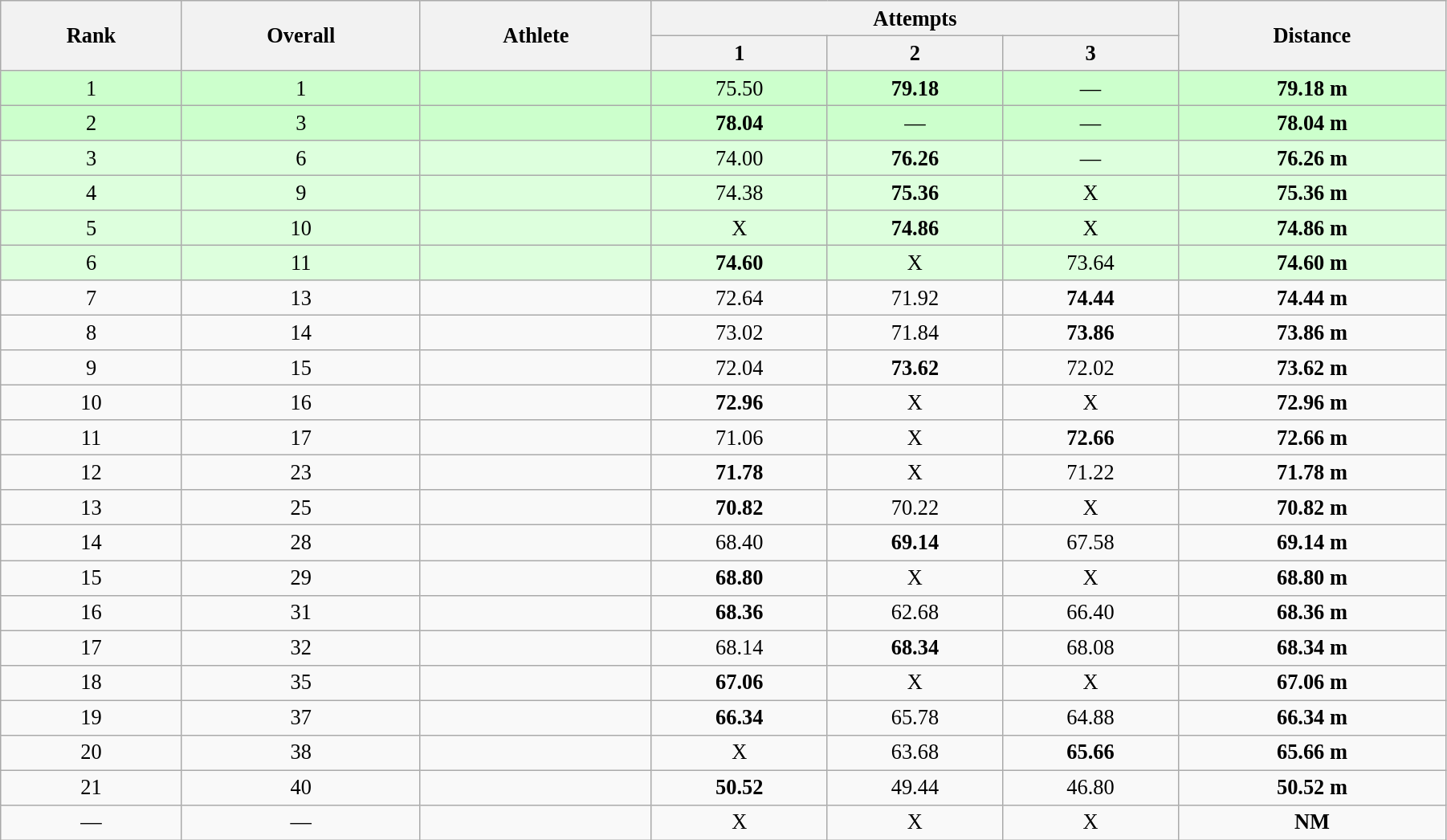<table class="wikitable" style=" text-align:center; font-size:110%;" width="95%">
<tr>
<th rowspan="2">Rank</th>
<th rowspan="2">Overall</th>
<th rowspan="2">Athlete</th>
<th colspan="3">Attempts</th>
<th rowspan="2">Distance</th>
</tr>
<tr>
<th>1</th>
<th>2</th>
<th>3</th>
</tr>
<tr style="background:#ccffcc;">
<td>1</td>
<td>1</td>
<td align=left></td>
<td>75.50</td>
<td><strong>79.18</strong></td>
<td>—</td>
<td><strong>79.18 m </strong></td>
</tr>
<tr style="background:#ccffcc;">
<td>2</td>
<td>3</td>
<td align=left></td>
<td><strong>78.04</strong></td>
<td>—</td>
<td>—</td>
<td><strong>78.04 m </strong></td>
</tr>
<tr style="background:#ddffdd;">
<td>3</td>
<td>6</td>
<td align=left></td>
<td>74.00</td>
<td><strong>76.26</strong></td>
<td>—</td>
<td><strong>76.26 m </strong></td>
</tr>
<tr style="background:#ddffdd;">
<td>4</td>
<td>9</td>
<td align=left></td>
<td>74.38</td>
<td><strong>75.36</strong></td>
<td>X</td>
<td><strong>75.36 m </strong></td>
</tr>
<tr style="background:#ddffdd;">
<td>5</td>
<td>10</td>
<td align=left></td>
<td>X</td>
<td><strong>74.86</strong></td>
<td>X</td>
<td><strong>74.86 m </strong></td>
</tr>
<tr style="background:#ddffdd;">
<td>6</td>
<td>11</td>
<td align=left></td>
<td><strong>74.60</strong></td>
<td>X</td>
<td>73.64</td>
<td><strong>74.60 m </strong></td>
</tr>
<tr>
<td>7</td>
<td>13</td>
<td align=left></td>
<td>72.64</td>
<td>71.92</td>
<td><strong>74.44</strong></td>
<td><strong>74.44 m </strong></td>
</tr>
<tr>
<td>8</td>
<td>14</td>
<td align=left></td>
<td>73.02</td>
<td>71.84</td>
<td><strong>73.86</strong></td>
<td><strong>73.86 m </strong></td>
</tr>
<tr>
<td>9</td>
<td>15</td>
<td align=left></td>
<td>72.04</td>
<td><strong>73.62</strong></td>
<td>72.02</td>
<td><strong>73.62 m </strong></td>
</tr>
<tr>
<td>10</td>
<td>16</td>
<td align=left></td>
<td><strong>72.96</strong></td>
<td>X</td>
<td>X</td>
<td><strong>72.96 m </strong></td>
</tr>
<tr>
<td>11</td>
<td>17</td>
<td align=left></td>
<td>71.06</td>
<td>X</td>
<td><strong>72.66</strong></td>
<td><strong>72.66 m </strong></td>
</tr>
<tr>
<td>12</td>
<td>23</td>
<td align=left></td>
<td><strong>71.78</strong></td>
<td>X</td>
<td>71.22</td>
<td><strong>71.78 m </strong></td>
</tr>
<tr>
<td>13</td>
<td>25</td>
<td align=left></td>
<td><strong>70.82</strong></td>
<td>70.22</td>
<td>X</td>
<td><strong>70.82 m </strong></td>
</tr>
<tr>
<td>14</td>
<td>28</td>
<td align=left></td>
<td>68.40</td>
<td><strong>69.14</strong></td>
<td>67.58</td>
<td><strong>69.14 m </strong></td>
</tr>
<tr>
<td>15</td>
<td>29</td>
<td align=left></td>
<td><strong>68.80</strong></td>
<td>X</td>
<td>X</td>
<td><strong>68.80 m </strong></td>
</tr>
<tr>
<td>16</td>
<td>31</td>
<td align=left></td>
<td><strong>68.36</strong></td>
<td>62.68</td>
<td>66.40</td>
<td><strong>68.36 m </strong></td>
</tr>
<tr>
<td>17</td>
<td>32</td>
<td align=left></td>
<td>68.14</td>
<td><strong>68.34</strong></td>
<td>68.08</td>
<td><strong>68.34 m </strong></td>
</tr>
<tr>
<td>18</td>
<td>35</td>
<td align=left></td>
<td><strong>67.06</strong></td>
<td>X</td>
<td>X</td>
<td><strong>67.06 m </strong></td>
</tr>
<tr>
<td>19</td>
<td>37</td>
<td align=left></td>
<td><strong>66.34</strong></td>
<td>65.78</td>
<td>64.88</td>
<td><strong>66.34 m </strong></td>
</tr>
<tr>
<td>20</td>
<td>38</td>
<td align=left></td>
<td>X</td>
<td>63.68</td>
<td><strong>65.66</strong></td>
<td><strong>65.66 m </strong></td>
</tr>
<tr>
<td>21</td>
<td>40</td>
<td align=left></td>
<td><strong>50.52</strong></td>
<td>49.44</td>
<td>46.80</td>
<td><strong>50.52 m </strong></td>
</tr>
<tr>
<td>—</td>
<td>—</td>
<td align=left></td>
<td>X</td>
<td>X</td>
<td>X</td>
<td><strong>NM </strong></td>
</tr>
</table>
